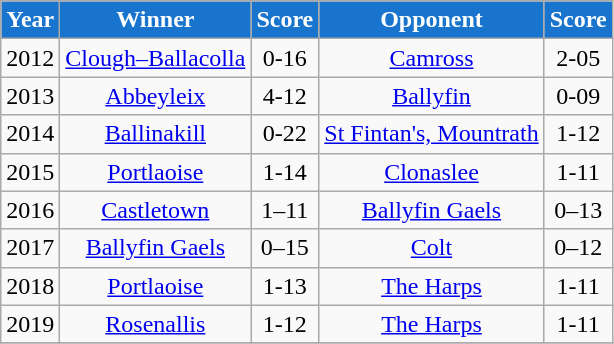<table class="wikitable" style="text-align:center;">
<tr>
<th style="background:#1874CD;color:white">Year</th>
<th style="background:#1874CD;color:white">Winner</th>
<th style="background:#1874CD;color:white">Score</th>
<th style="background:#1874CD;color:white">Opponent</th>
<th style="background:#1874CD;color:white">Score</th>
</tr>
<tr>
<td>2012</td>
<td><a href='#'>Clough–Ballacolla</a></td>
<td>0-16</td>
<td><a href='#'>Camross</a></td>
<td>2-05</td>
</tr>
<tr>
<td>2013</td>
<td><a href='#'>Abbeyleix</a></td>
<td>4-12</td>
<td><a href='#'>Ballyfin</a></td>
<td>0-09</td>
</tr>
<tr>
<td>2014</td>
<td><a href='#'>Ballinakill</a></td>
<td>0-22</td>
<td><a href='#'>St Fintan's, Mountrath</a></td>
<td>1-12</td>
</tr>
<tr>
<td>2015</td>
<td><a href='#'>Portlaoise</a></td>
<td>1-14</td>
<td><a href='#'>Clonaslee</a></td>
<td>1-11</td>
</tr>
<tr>
<td>2016</td>
<td><a href='#'>Castletown</a></td>
<td>1–11</td>
<td><a href='#'>Ballyfin Gaels</a></td>
<td>0–13</td>
</tr>
<tr>
<td>2017</td>
<td><a href='#'>Ballyfin Gaels</a></td>
<td>0–15</td>
<td><a href='#'>Colt</a></td>
<td>0–12</td>
</tr>
<tr>
<td>2018</td>
<td><a href='#'>Portlaoise</a></td>
<td>1-13</td>
<td><a href='#'>The Harps</a></td>
<td>1-11</td>
</tr>
<tr>
<td>2019</td>
<td><a href='#'>Rosenallis</a></td>
<td>1-12</td>
<td><a href='#'>The Harps</a></td>
<td>1-11</td>
</tr>
<tr>
</tr>
</table>
